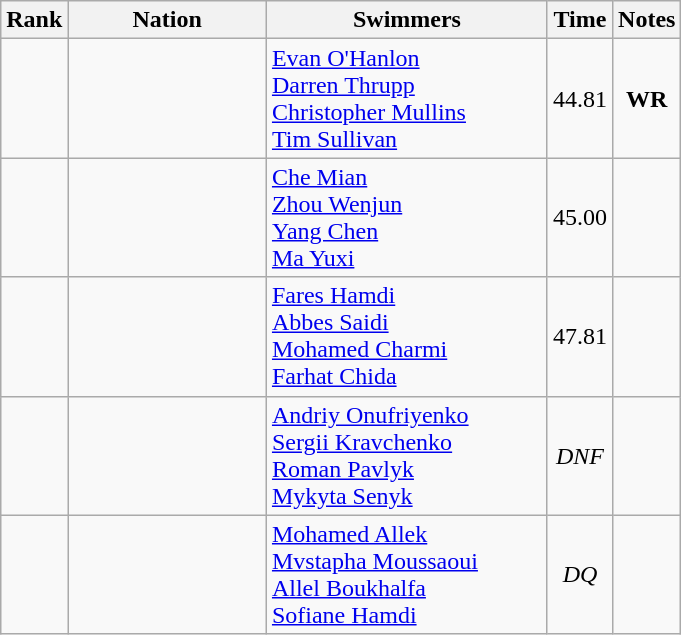<table class="wikitable sortable" style="text-align:center">
<tr>
<th>Rank</th>
<th style="width:125px">Nation</th>
<th Class="unsortable" style="width:180px">Swimmers</th>
<th>Time</th>
<th>Notes</th>
</tr>
<tr>
<td></td>
<td style="text-align:left"></td>
<td style="text-align:left"><a href='#'>Evan O'Hanlon</a><br> <a href='#'>Darren Thrupp</a><br> <a href='#'>Christopher Mullins</a><br> <a href='#'>Tim Sullivan</a></td>
<td>44.81</td>
<td><strong>WR</strong></td>
</tr>
<tr>
<td></td>
<td style="text-align:left"></td>
<td style="text-align:left"><a href='#'>Che Mian</a><br> <a href='#'>Zhou Wenjun</a><br> <a href='#'>Yang Chen</a><br> <a href='#'>Ma Yuxi</a></td>
<td>45.00</td>
<td></td>
</tr>
<tr>
<td></td>
<td style="text-align:left"></td>
<td style="text-align:left"><a href='#'>Fares Hamdi</a><br> <a href='#'>Abbes Saidi</a><br> <a href='#'>Mohamed Charmi</a><br> <a href='#'>Farhat Chida</a></td>
<td>47.81</td>
<td></td>
</tr>
<tr>
<td></td>
<td style="text-align:left"></td>
<td style="text-align:left"><a href='#'>Andriy Onufriyenko</a><br> <a href='#'>Sergii Kravchenko</a><br> <a href='#'>Roman Pavlyk</a><br> <a href='#'>Mykyta Senyk</a></td>
<td><em>DNF</em></td>
<td></td>
</tr>
<tr>
<td></td>
<td style="text-align:left"></td>
<td style="text-align:left"><a href='#'>Mohamed Allek</a><br> <a href='#'>Mvstapha Moussaoui</a><br> <a href='#'>Allel Boukhalfa</a><br> <a href='#'>Sofiane Hamdi</a></td>
<td><em>DQ</em></td>
<td></td>
</tr>
</table>
